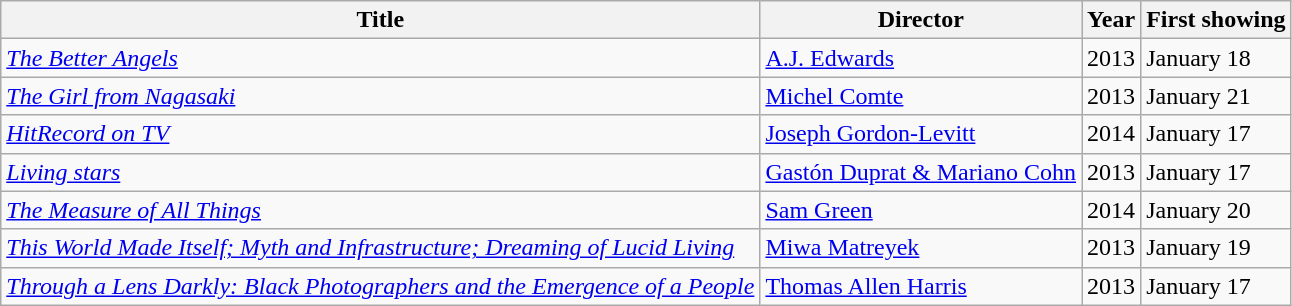<table class="wikitable sortable">
<tr>
<th>Title</th>
<th>Director</th>
<th>Year</th>
<th>First showing</th>
</tr>
<tr>
<td><em><a href='#'>The Better Angels</a></em></td>
<td><a href='#'>A.J. Edwards</a></td>
<td>2013</td>
<td>January 18</td>
</tr>
<tr>
<td><em><a href='#'>The Girl from Nagasaki</a></em></td>
<td><a href='#'>Michel Comte</a></td>
<td>2013</td>
<td>January 21</td>
</tr>
<tr>
<td><em><a href='#'>HitRecord on TV</a></em></td>
<td><a href='#'>Joseph Gordon-Levitt</a></td>
<td>2014</td>
<td>January 17</td>
</tr>
<tr>
<td><em><a href='#'>Living stars</a></em></td>
<td><a href='#'>Gastón Duprat & Mariano Cohn</a></td>
<td>2013</td>
<td>January 17</td>
</tr>
<tr>
<td><em><a href='#'>The Measure of All Things</a></em></td>
<td><a href='#'>Sam Green</a></td>
<td>2014</td>
<td>January 20</td>
</tr>
<tr>
<td><em><a href='#'>This World Made Itself; Myth and Infrastructure; Dreaming of Lucid Living</a></em></td>
<td><a href='#'>Miwa Matreyek</a></td>
<td>2013</td>
<td>January 19</td>
</tr>
<tr>
<td><em><a href='#'>Through a Lens Darkly: Black Photographers and the Emergence of a People</a></em></td>
<td><a href='#'>Thomas Allen Harris</a></td>
<td>2013</td>
<td>January 17</td>
</tr>
</table>
